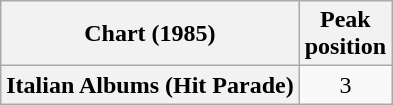<table class="wikitable sortable plainrowheaders" style="text-align:center">
<tr>
<th scope="col">Chart (1985)</th>
<th scope="col">Peak<br>position</th>
</tr>
<tr>
<th scope="row">Italian Albums (Hit Parade)</th>
<td>3</td>
</tr>
</table>
